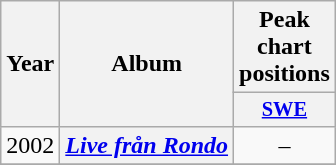<table class="wikitable plainrowheaders" style="text-align:center;" border="1">
<tr>
<th scope="col" rowspan="2">Year</th>
<th scope="col" rowspan="2">Album</th>
<th scope="col" colspan="1">Peak chart positions</th>
</tr>
<tr>
<th scope="col" style="width:3em;font-size:85%;"><a href='#'>SWE</a></th>
</tr>
<tr>
<td>2002</td>
<th scope="row"><em><a href='#'>Live från Rondo</a></em></th>
<td>–</td>
</tr>
<tr>
</tr>
</table>
